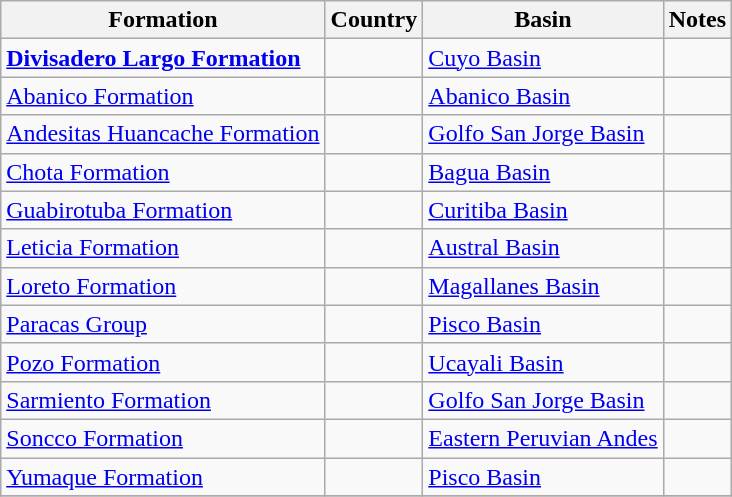<table class="wikitable sortable">
<tr>
<th>Formation<br></th>
<th>Country</th>
<th>Basin</th>
<th class=unsortable>Notes</th>
</tr>
<tr>
<td><strong><a href='#'>Divisadero Largo Formation</a></strong></td>
<td></td>
<td><a href='#'>Cuyo Basin</a></td>
<td></td>
</tr>
<tr>
<td><a href='#'>Abanico Formation</a></td>
<td></td>
<td><a href='#'>Abanico Basin</a></td>
<td></td>
</tr>
<tr>
<td><a href='#'>Andesitas Huancache Formation</a></td>
<td></td>
<td><a href='#'>Golfo San Jorge Basin</a></td>
<td></td>
</tr>
<tr>
<td><a href='#'>Chota Formation</a></td>
<td></td>
<td><a href='#'>Bagua Basin</a></td>
<td></td>
</tr>
<tr>
<td><a href='#'>Guabirotuba Formation</a></td>
<td></td>
<td><a href='#'>Curitiba Basin</a></td>
<td></td>
</tr>
<tr>
<td><a href='#'>Leticia Formation</a></td>
<td></td>
<td><a href='#'>Austral Basin</a></td>
<td></td>
</tr>
<tr>
<td><a href='#'>Loreto Formation</a></td>
<td></td>
<td><a href='#'>Magallanes Basin</a></td>
<td></td>
</tr>
<tr>
<td><a href='#'>Paracas Group</a></td>
<td></td>
<td><a href='#'>Pisco Basin</a></td>
<td></td>
</tr>
<tr>
<td><a href='#'>Pozo Formation</a></td>
<td></td>
<td><a href='#'>Ucayali Basin</a></td>
<td></td>
</tr>
<tr>
<td><a href='#'>Sarmiento Formation</a></td>
<td></td>
<td><a href='#'>Golfo San Jorge Basin</a></td>
<td></td>
</tr>
<tr>
<td><a href='#'>Soncco Formation</a></td>
<td></td>
<td><a href='#'>Eastern Peruvian Andes</a></td>
<td></td>
</tr>
<tr>
<td><a href='#'>Yumaque Formation</a></td>
<td></td>
<td><a href='#'>Pisco Basin</a></td>
<td></td>
</tr>
<tr>
</tr>
</table>
